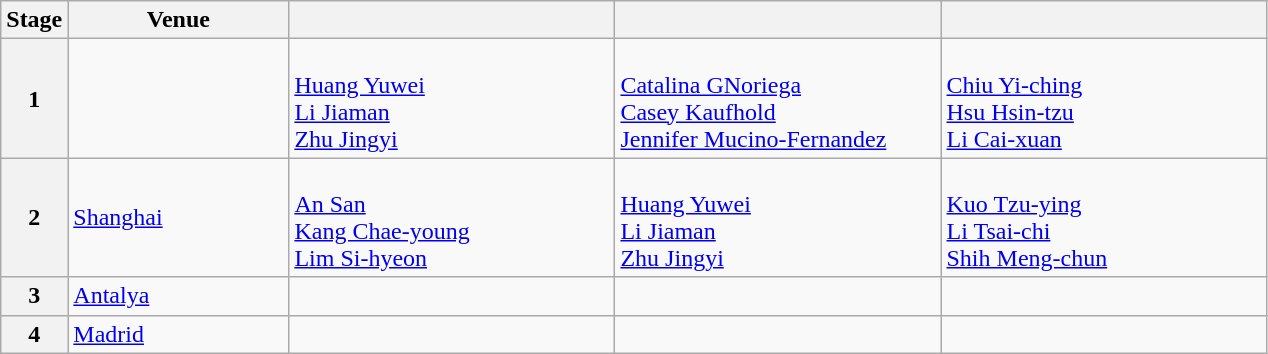<table class="wikitable">
<tr>
<th>Stage</th>
<th width=140>Venue</th>
<th width=210></th>
<th width=210></th>
<th width=210></th>
</tr>
<tr>
<th>1</th>
<td></td>
<td> <br> <a href='#'>Huang Yuwei</a> <br> <a href='#'>Li Jiaman</a> <br> <a href='#'>Zhu Jingyi</a></td>
<td> <br> <a href='#'>Catalina GNoriega</a> <br> <a href='#'>Casey Kaufhold</a> <br> <a href='#'>Jennifer Mucino-Fernandez</a></td>
<td> <br> <a href='#'>Chiu Yi-ching</a> <br> <a href='#'>Hsu Hsin-tzu</a> <br> <a href='#'>Li Cai-xuan</a></td>
</tr>
<tr>
<th>2</th>
<td> <a href='#'>Shanghai</a></td>
<td> <br> <a href='#'>An San</a> <br> <a href='#'>Kang Chae-young</a> <br> <a href='#'>Lim Si-hyeon</a></td>
<td> <br> <a href='#'>Huang Yuwei</a> <br> <a href='#'>Li Jiaman</a> <br> <a href='#'>Zhu Jingyi</a></td>
<td> <br> <a href='#'>Kuo Tzu-ying</a> <br> <a href='#'>Li Tsai-chi</a> <br> <a href='#'>Shih Meng-chun</a></td>
</tr>
<tr>
<th>3</th>
<td> <a href='#'>Antalya</a></td>
<td></td>
<td></td>
<td></td>
</tr>
<tr>
<th>4</th>
<td> <a href='#'>Madrid</a></td>
<td></td>
<td></td>
<td></td>
</tr>
</table>
